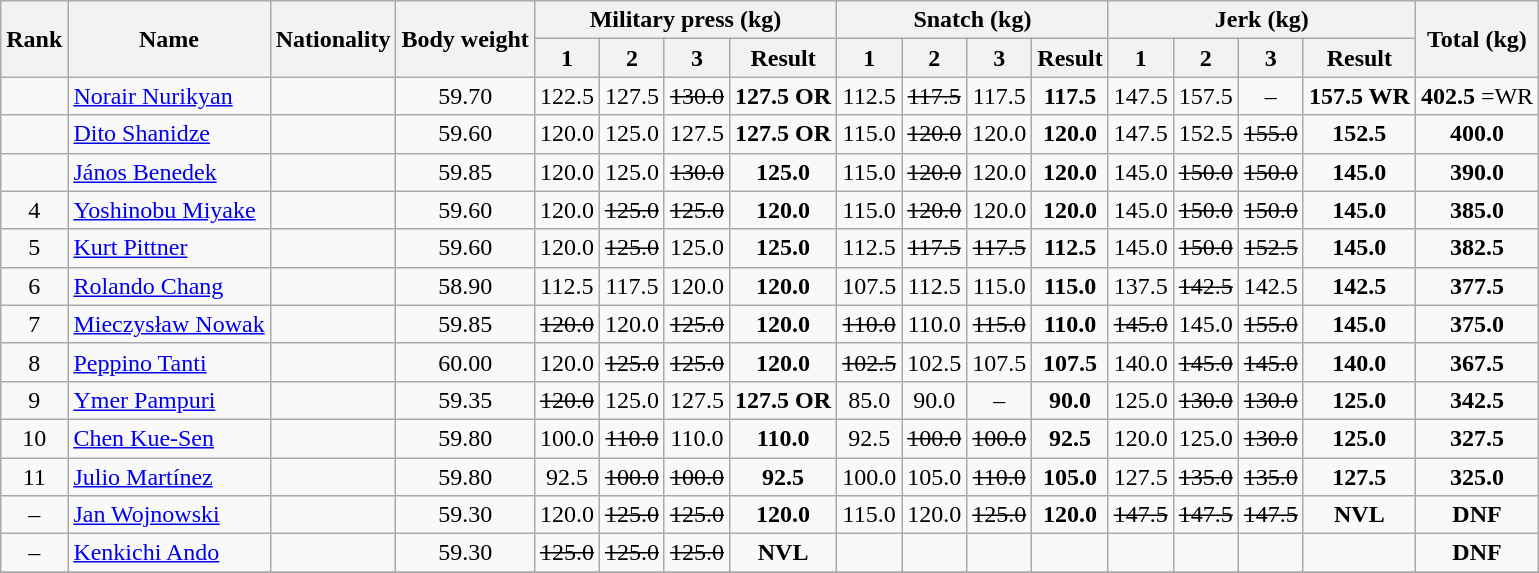<table class="wikitable sortable" style="text-align:center">
<tr>
<th rowspan=2>Rank</th>
<th rowspan=2>Name</th>
<th rowspan=2>Nationality</th>
<th rowspan=2>Body weight</th>
<th colspan=4>Military press (kg)</th>
<th colspan=4>Snatch (kg)</th>
<th colspan=4>Jerk (kg)</th>
<th rowspan=2>Total (kg)</th>
</tr>
<tr>
<th>1</th>
<th>2</th>
<th>3</th>
<th>Result</th>
<th>1</th>
<th>2</th>
<th>3</th>
<th>Result</th>
<th>1</th>
<th>2</th>
<th>3</th>
<th>Result</th>
</tr>
<tr>
<td></td>
<td align=left><a href='#'>Norair Nurikyan</a></td>
<td align=left></td>
<td>59.70</td>
<td>122.5</td>
<td>127.5</td>
<td><s>130.0 </s></td>
<td><strong>127.5 OR </strong></td>
<td>112.5</td>
<td><s>117.5 </s></td>
<td>117.5</td>
<td><strong>117.5</strong></td>
<td>147.5</td>
<td>157.5</td>
<td>–</td>
<td><strong>157.5 WR </strong></td>
<td><strong>402.5 </strong>=WR</td>
</tr>
<tr>
<td></td>
<td align=left><a href='#'>Dito Shanidze</a></td>
<td align=left></td>
<td>59.60</td>
<td>120.0</td>
<td>125.0</td>
<td>127.5</td>
<td><strong>127.5 OR </strong></td>
<td>115.0</td>
<td><s>120.0 </s></td>
<td>120.0</td>
<td><strong>120.0</strong></td>
<td>147.5</td>
<td>152.5</td>
<td><s>155.0 </s></td>
<td><strong>152.5</strong></td>
<td><strong>400.0</strong></td>
</tr>
<tr>
<td></td>
<td align=left><a href='#'>János Benedek</a></td>
<td align=left></td>
<td>59.85</td>
<td>120.0</td>
<td>125.0</td>
<td><s>130.0 </s></td>
<td><strong>125.0</strong></td>
<td>115.0</td>
<td><s>120.0 </s></td>
<td>120.0</td>
<td><strong>120.0</strong></td>
<td>145.0</td>
<td><s>150.0 </s></td>
<td><s>150.0 </s></td>
<td><strong>145.0</strong></td>
<td><strong>390.0</strong></td>
</tr>
<tr>
<td>4</td>
<td align=left><a href='#'>Yoshinobu Miyake</a></td>
<td align=left></td>
<td>59.60</td>
<td>120.0</td>
<td><s>125.0 </s></td>
<td><s>125.0 </s></td>
<td><strong>120.0</strong></td>
<td>115.0</td>
<td><s>120.0 </s></td>
<td>120.0</td>
<td><strong>120.0</strong></td>
<td>145.0</td>
<td><s>150.0 </s></td>
<td><s>150.0 </s></td>
<td><strong>145.0</strong></td>
<td><strong>385.0</strong></td>
</tr>
<tr>
<td>5</td>
<td align=left><a href='#'>Kurt Pittner</a></td>
<td align=left></td>
<td>59.60</td>
<td>120.0</td>
<td><s>125.0 </s></td>
<td>125.0</td>
<td><strong>125.0</strong></td>
<td>112.5</td>
<td><s>117.5 </s></td>
<td><s>117.5 </s></td>
<td><strong>112.5</strong></td>
<td>145.0</td>
<td><s>150.0 </s></td>
<td><s>152.5 </s></td>
<td><strong>145.0</strong></td>
<td><strong>382.5</strong></td>
</tr>
<tr>
<td>6</td>
<td align=left><a href='#'>Rolando Chang</a></td>
<td align=left></td>
<td>58.90</td>
<td>112.5</td>
<td>117.5</td>
<td>120.0</td>
<td><strong>120.0</strong></td>
<td>107.5</td>
<td>112.5</td>
<td>115.0</td>
<td><strong>115.0</strong></td>
<td>137.5</td>
<td><s>142.5 </s></td>
<td>142.5</td>
<td><strong>142.5</strong></td>
<td><strong>377.5</strong></td>
</tr>
<tr>
<td>7</td>
<td align=left><a href='#'>Mieczysław Nowak</a></td>
<td align=left></td>
<td>59.85</td>
<td><s>120.0 </s></td>
<td>120.0</td>
<td><s>125.0 </s></td>
<td><strong>120.0</strong></td>
<td><s>110.0 </s></td>
<td>110.0</td>
<td><s>115.0 </s></td>
<td><strong>110.0</strong></td>
<td><s>145.0 </s></td>
<td>145.0</td>
<td><s>155.0 </s></td>
<td><strong>145.0</strong></td>
<td><strong>375.0</strong></td>
</tr>
<tr>
<td>8</td>
<td align=left><a href='#'>Peppino Tanti</a></td>
<td align=left></td>
<td>60.00</td>
<td>120.0</td>
<td><s>125.0 </s></td>
<td><s>125.0 </s></td>
<td><strong>120.0</strong></td>
<td><s>102.5 </s></td>
<td>102.5</td>
<td>107.5</td>
<td><strong>107.5</strong></td>
<td>140.0</td>
<td><s>145.0 </s></td>
<td><s>145.0 </s></td>
<td><strong>140.0</strong></td>
<td><strong>367.5</strong></td>
</tr>
<tr>
<td>9</td>
<td align=left><a href='#'>Ymer Pampuri</a></td>
<td align=left></td>
<td>59.35</td>
<td><s>120.0 </s></td>
<td>125.0</td>
<td>127.5</td>
<td><strong>127.5 OR </strong></td>
<td>85.0</td>
<td>90.0</td>
<td>–</td>
<td><strong>90.0</strong></td>
<td>125.0</td>
<td><s>130.0 </s></td>
<td><s>130.0 </s></td>
<td><strong>125.0</strong></td>
<td><strong>342.5</strong></td>
</tr>
<tr>
<td>10</td>
<td align=left><a href='#'>Chen Kue-Sen</a></td>
<td align=left></td>
<td>59.80</td>
<td>100.0</td>
<td><s>110.0 </s></td>
<td>110.0</td>
<td><strong>110.0</strong></td>
<td>92.5</td>
<td><s>100.0 </s></td>
<td><s>100.0 </s></td>
<td><strong>92.5</strong></td>
<td>120.0</td>
<td>125.0</td>
<td><s>130.0 </s></td>
<td><strong>125.0</strong></td>
<td><strong>327.5</strong></td>
</tr>
<tr>
<td>11</td>
<td align=left><a href='#'>Julio Martínez</a></td>
<td align=left></td>
<td>59.80</td>
<td>92.5</td>
<td><s>100.0 </s></td>
<td><s>100.0 </s></td>
<td><strong>92.5</strong></td>
<td>100.0</td>
<td>105.0</td>
<td><s>110.0 </s></td>
<td><strong>105.0</strong></td>
<td>127.5</td>
<td><s>135.0 </s></td>
<td><s>135.0 </s></td>
<td><strong>127.5</strong></td>
<td><strong>325.0</strong></td>
</tr>
<tr>
<td>–</td>
<td align=left><a href='#'>Jan Wojnowski</a></td>
<td align=left></td>
<td>59.30</td>
<td>120.0</td>
<td><s>125.0 </s></td>
<td><s>125.0 </s></td>
<td><strong>120.0</strong></td>
<td>115.0</td>
<td>120.0</td>
<td><s>125.0 </s></td>
<td><strong>120.0</strong></td>
<td><s>147.5 </s></td>
<td><s>147.5 </s></td>
<td><s>147.5 </s></td>
<td><strong>NVL </strong></td>
<td><strong>DNF</strong></td>
</tr>
<tr>
<td>–</td>
<td align=left><a href='#'>Kenkichi Ando</a></td>
<td align=left></td>
<td>59.30</td>
<td><s>125.0 </s></td>
<td><s>125.0 </s></td>
<td><s>125.0 </s></td>
<td><strong>NVL </strong></td>
<td></td>
<td></td>
<td></td>
<td><strong> </strong></td>
<td></td>
<td></td>
<td></td>
<td><strong> </strong></td>
<td><strong>DNF</strong></td>
</tr>
<tr>
</tr>
</table>
